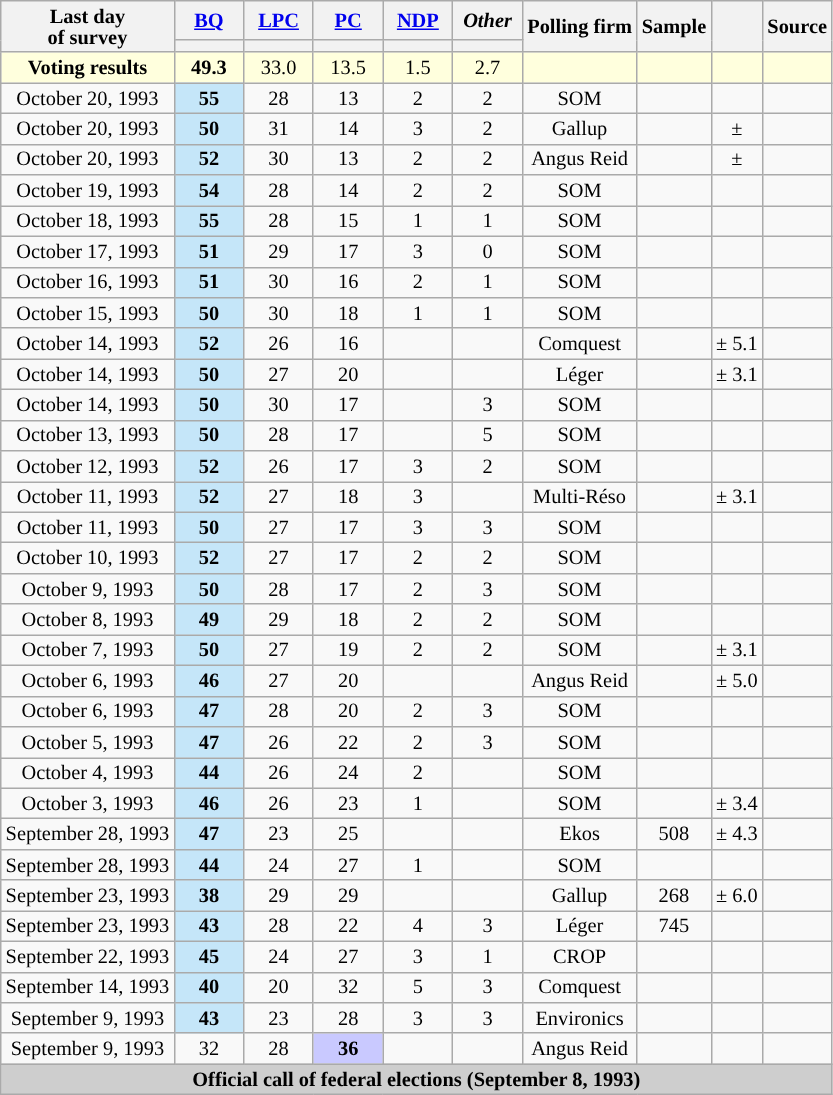<table class="wikitable" style="text-align:center;font-size:85%;line-height:14px;" align="center" align="center">
<tr>
<th rowspan="2">Last day <br>of survey</th>
<th class="unsortable" style="width:40px;"><a href='#'>BQ</a></th>
<th class="unsortable" style="width:40px;"><a href='#'>LPC</a></th>
<th class="unsortable" style="width:40px;"><a href='#'>PC</a></th>
<th class="unsortable" style="width:40px;"><a href='#'>NDP</a></th>
<th class="unsortable" style="width:40px;"><em>Other</em></th>
<th rowspan="2">Polling firm</th>
<th rowspan="2">Sample</th>
<th rowspan="2"></th>
<th rowspan="2">Source</th>
</tr>
<tr style="line-height:5px;">
<th style="background:"></th>
<th style="background:"></th>
<th style="background:"></th>
<th style="background:"></th>
<th style="background:"></th>
</tr>
<tr style="background:#ffd;">
<td><strong>Voting results</strong></td>
<td><strong>49.3</strong></td>
<td>33.0</td>
<td>13.5</td>
<td>1.5</td>
<td>2.7</td>
<td></td>
<td></td>
<td></td>
<td></td>
</tr>
<tr>
<td>October 20, 1993</td>
<td style="background:#C5E6F9"><strong>55</strong></td>
<td>28</td>
<td>13</td>
<td>2</td>
<td>2</td>
<td>SOM</td>
<td></td>
<td></td>
<td></td>
</tr>
<tr>
<td>October 20, 1993</td>
<td style="background:#C5E6F9"><strong>50</strong></td>
<td>31</td>
<td>14</td>
<td>3</td>
<td>2</td>
<td>Gallup</td>
<td></td>
<td>± </td>
<td></td>
</tr>
<tr>
<td>October 20, 1993</td>
<td style="background:#C5E6F9"><strong>52</strong></td>
<td>30</td>
<td>13</td>
<td>2</td>
<td>2</td>
<td>Angus Reid</td>
<td></td>
<td>± </td>
<td></td>
</tr>
<tr>
<td>October 19, 1993</td>
<td style="background:#C5E6F9"><strong>54</strong></td>
<td>28</td>
<td>14</td>
<td>2</td>
<td>2</td>
<td>SOM</td>
<td></td>
<td></td>
<td></td>
</tr>
<tr>
<td>October 18, 1993</td>
<td style="background:#C5E6F9"><strong>55</strong></td>
<td>28</td>
<td>15</td>
<td>1</td>
<td>1</td>
<td>SOM</td>
<td></td>
<td></td>
<td></td>
</tr>
<tr>
<td>October 17, 1993</td>
<td style="background:#C5E6F9"><strong>51</strong></td>
<td>29</td>
<td>17</td>
<td>3</td>
<td>0</td>
<td>SOM</td>
<td></td>
<td></td>
<td></td>
</tr>
<tr>
<td>October 16, 1993</td>
<td style="background:#C5E6F9"><strong>51</strong></td>
<td>30</td>
<td>16</td>
<td>2</td>
<td>1</td>
<td>SOM</td>
<td></td>
<td></td>
<td></td>
</tr>
<tr>
<td>October 15, 1993</td>
<td style="background:#C5E6F9"><strong>50</strong></td>
<td>30</td>
<td>18</td>
<td>1</td>
<td>1</td>
<td>SOM</td>
<td></td>
<td></td>
<td></td>
</tr>
<tr>
<td>October 14, 1993</td>
<td style="background:#C5E6F9"><strong>52</strong></td>
<td>26</td>
<td>16</td>
<td></td>
<td></td>
<td>Comquest</td>
<td></td>
<td>± 5.1</td>
<td></td>
</tr>
<tr>
<td>October 14, 1993</td>
<td style="background:#C5E6F9"><strong>50</strong></td>
<td>27</td>
<td>20</td>
<td></td>
<td></td>
<td>Léger</td>
<td></td>
<td>± 3.1</td>
<td></td>
</tr>
<tr>
<td>October 14, 1993</td>
<td style="background:#C5E6F9"><strong>50</strong></td>
<td>30</td>
<td>17</td>
<td></td>
<td>3</td>
<td>SOM</td>
<td></td>
<td></td>
<td></td>
</tr>
<tr>
<td>October 13, 1993</td>
<td style="background:#C5E6F9"><strong>50</strong></td>
<td>28</td>
<td>17</td>
<td></td>
<td>5</td>
<td>SOM</td>
<td></td>
<td></td>
<td></td>
</tr>
<tr>
<td>October 12, 1993</td>
<td style="background:#C5E6F9"><strong>52</strong></td>
<td>26</td>
<td>17</td>
<td>3</td>
<td>2</td>
<td>SOM</td>
<td></td>
<td></td>
<td></td>
</tr>
<tr>
<td>October 11, 1993</td>
<td style="background:#C5E6F9"><strong>52</strong></td>
<td>27</td>
<td>18</td>
<td>3</td>
<td></td>
<td>Multi-Réso</td>
<td></td>
<td>± 3.1</td>
<td></td>
</tr>
<tr>
<td>October 11, 1993</td>
<td style="background:#C5E6F9"><strong>50</strong></td>
<td>27</td>
<td>17</td>
<td>3</td>
<td>3</td>
<td>SOM</td>
<td></td>
<td></td>
<td></td>
</tr>
<tr>
<td>October 10, 1993</td>
<td style="background:#C5E6F9"><strong>52</strong></td>
<td>27</td>
<td>17</td>
<td>2</td>
<td>2</td>
<td>SOM</td>
<td></td>
<td></td>
<td></td>
</tr>
<tr>
<td>October 9, 1993</td>
<td style="background:#C5E6F9"><strong>50</strong></td>
<td>28</td>
<td>17</td>
<td>2</td>
<td>3</td>
<td>SOM</td>
<td></td>
<td></td>
<td></td>
</tr>
<tr>
<td>October 8, 1993</td>
<td style="background:#C5E6F9"><strong>49</strong></td>
<td>29</td>
<td>18</td>
<td>2</td>
<td>2</td>
<td>SOM</td>
<td></td>
<td></td>
<td></td>
</tr>
<tr>
<td>October 7, 1993</td>
<td style="background:#C5E6F9"><strong>50</strong></td>
<td>27</td>
<td>19</td>
<td>2</td>
<td>2</td>
<td>SOM</td>
<td></td>
<td>± 3.1</td>
<td></td>
</tr>
<tr>
<td>October 6, 1993</td>
<td style="background:#C5E6F9"><strong>46</strong></td>
<td>27</td>
<td>20</td>
<td></td>
<td></td>
<td>Angus Reid</td>
<td></td>
<td>± 5.0</td>
<td></td>
</tr>
<tr>
<td>October 6, 1993</td>
<td style="background:#C5E6F9"><strong>47</strong></td>
<td>28</td>
<td>20</td>
<td>2</td>
<td>3</td>
<td>SOM</td>
<td></td>
<td></td>
<td></td>
</tr>
<tr>
<td>October 5, 1993</td>
<td style="background:#C5E6F9"><strong>47</strong></td>
<td>26</td>
<td>22</td>
<td>2</td>
<td>3</td>
<td>SOM</td>
<td></td>
<td></td>
<td></td>
</tr>
<tr>
<td>October 4, 1993</td>
<td style="background:#C5E6F9"><strong>44</strong></td>
<td>26</td>
<td>24</td>
<td>2</td>
<td></td>
<td>SOM</td>
<td></td>
<td></td>
<td></td>
</tr>
<tr>
<td>October 3, 1993</td>
<td style="background:#C5E6F9"><strong>46</strong></td>
<td>26</td>
<td>23</td>
<td>1</td>
<td></td>
<td>SOM</td>
<td></td>
<td>± 3.4</td>
<td></td>
</tr>
<tr>
<td>September 28, 1993</td>
<td style="background:#C5E6F9"><strong>47</strong></td>
<td>23</td>
<td>25</td>
<td></td>
<td></td>
<td>Ekos</td>
<td>508</td>
<td>± 4.3</td>
<td></td>
</tr>
<tr>
<td>September 28, 1993</td>
<td style="background:#C5E6F9"><strong>44</strong></td>
<td>24</td>
<td>27</td>
<td>1</td>
<td></td>
<td>SOM</td>
<td></td>
<td></td>
<td></td>
</tr>
<tr>
<td>September 23, 1993</td>
<td style="background:#C5E6F9"><strong>38</strong></td>
<td>29</td>
<td>29</td>
<td></td>
<td></td>
<td>Gallup</td>
<td>268</td>
<td>± 6.0</td>
<td></td>
</tr>
<tr>
<td>September 23, 1993</td>
<td style="background:#C5E6F9"><strong>43</strong></td>
<td>28</td>
<td>22</td>
<td>4</td>
<td>3</td>
<td>Léger</td>
<td>745</td>
<td></td>
<td></td>
</tr>
<tr>
<td>September 22, 1993</td>
<td style="background:#C5E6F9"><strong>45</strong></td>
<td>24</td>
<td>27</td>
<td>3</td>
<td>1</td>
<td>CROP</td>
<td></td>
<td></td>
<td></td>
</tr>
<tr>
<td>September 14, 1993</td>
<td style="background:#C5E6F9"><strong>40</strong></td>
<td>20</td>
<td>32</td>
<td>5</td>
<td>3</td>
<td>Comquest</td>
<td></td>
<td></td>
<td></td>
</tr>
<tr>
<td>September 9, 1993</td>
<td style="background:#C5E6F9"><strong>43</strong></td>
<td>23</td>
<td>28</td>
<td>3</td>
<td>3</td>
<td>Environics</td>
<td></td>
<td></td>
<td></td>
</tr>
<tr>
<td>September 9, 1993</td>
<td>32</td>
<td>28</td>
<td style="background:#C9C9FF"><strong>36</strong></td>
<td></td>
<td></td>
<td>Angus Reid</td>
<td></td>
<td></td>
<td></td>
</tr>
<tr>
<td colspan="11" align="center" style="background-color:#CECECE;"><strong>Official call of federal elections (September 8, 1993)</strong></td>
</tr>
</table>
